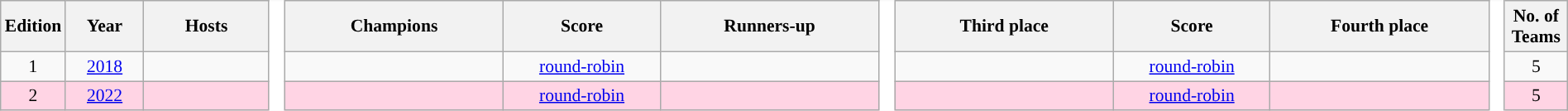<table class="wikitable" style="text-align:center;width:100%; font-size:90%;">
<tr>
<th width=2%>Edition</th>
<th width=5%>Year</th>
<th width=8%>Hosts</th>
<td rowspan="8" style="width:1%;background:#fff;border-top-style:hidden;border-bottom-style:hidden;"></td>
<th style="width:14%;">Champions</th>
<th width=10%>Score</th>
<th style="width:14%;">Runners-up</th>
<td rowspan="8" style="width:1%;background:#fff;border-top-style:hidden;border-bottom-style:hidden;"></td>
<th style="width:14%;">Third place</th>
<th width=10%>Score</th>
<th style="width:14%;">Fourth place</th>
<td rowspan="8" style="width:1%;background:#fff;border-top-style:hidden;border-bottom-style:hidden;"></td>
<th width=4%>No. of Teams</th>
</tr>
<tr>
<td>1</td>
<td><a href='#'>2018</a></td>
<td align=left></td>
<td><strong></strong></td>
<td><a href='#'>round-robin</a></td>
<td></td>
<td></td>
<td><a href='#'>round-robin</a></td>
<td></td>
<td>5</td>
</tr>
<tr style="background:#FFD4E4">
<td>2</td>
<td><a href='#'>2022</a></td>
<td align=left></td>
<td><strong></strong></td>
<td><a href='#'>round-robin</a></td>
<td></td>
<td></td>
<td><a href='#'>round-robin</a></td>
<td></td>
<td>5</td>
</tr>
</table>
